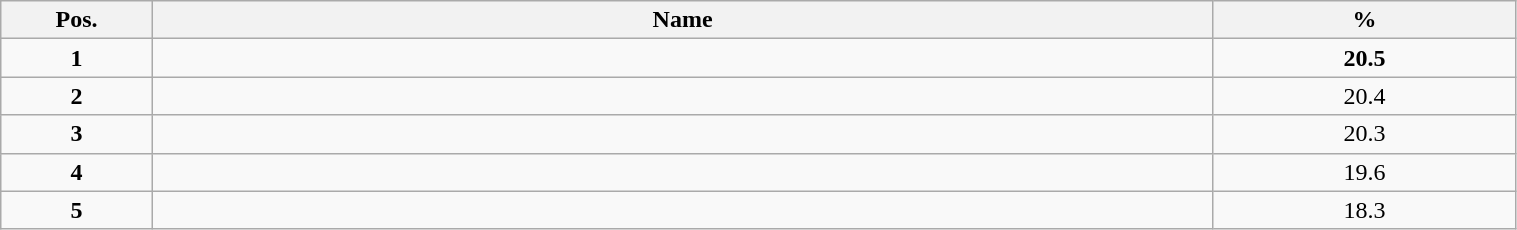<table class="wikitable" style="width:80%;">
<tr>
<th style="width:10%;">Pos.</th>
<th style="width:70%;">Name</th>
<th style="width:20%;">%</th>
</tr>
<tr>
<td align=center><strong>1</strong></td>
<td><strong></strong></td>
<td align=center><strong>20.5</strong></td>
</tr>
<tr>
<td align=center><strong>2</strong></td>
<td></td>
<td align=center>20.4</td>
</tr>
<tr>
<td align=center><strong>3</strong></td>
<td></td>
<td align=center>20.3</td>
</tr>
<tr>
<td align=center><strong>4</strong></td>
<td></td>
<td align=center>19.6</td>
</tr>
<tr>
<td align=center><strong>5</strong></td>
<td></td>
<td align=center>18.3</td>
</tr>
</table>
